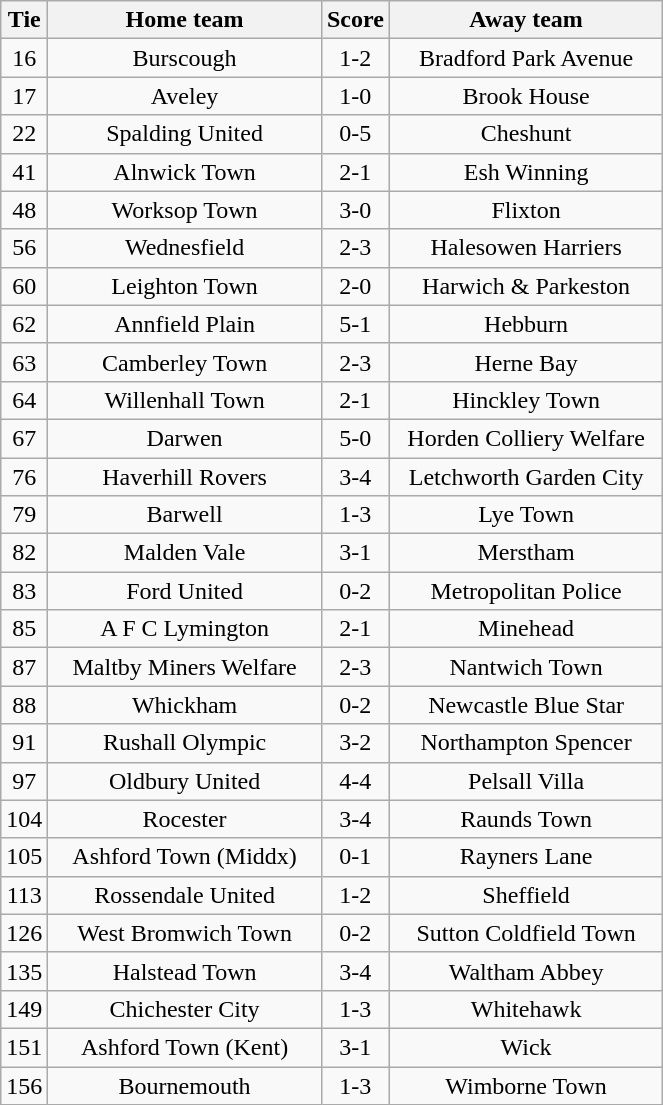<table class="wikitable" style="text-align:center;">
<tr>
<th width=20>Tie</th>
<th width=175>Home team</th>
<th width=20>Score</th>
<th width=175>Away team</th>
</tr>
<tr>
<td>16</td>
<td>Burscough</td>
<td>1-2</td>
<td>Bradford Park Avenue</td>
</tr>
<tr>
<td>17</td>
<td>Aveley</td>
<td>1-0</td>
<td>Brook House</td>
</tr>
<tr>
<td>22</td>
<td>Spalding United</td>
<td>0-5</td>
<td>Cheshunt</td>
</tr>
<tr>
<td>41</td>
<td>Alnwick Town</td>
<td>2-1</td>
<td>Esh Winning</td>
</tr>
<tr>
<td>48</td>
<td>Worksop Town</td>
<td>3-0</td>
<td>Flixton</td>
</tr>
<tr>
<td>56</td>
<td>Wednesfield</td>
<td>2-3</td>
<td>Halesowen Harriers</td>
</tr>
<tr>
<td>60</td>
<td>Leighton Town</td>
<td>2-0</td>
<td>Harwich & Parkeston</td>
</tr>
<tr>
<td>62</td>
<td>Annfield Plain</td>
<td>5-1</td>
<td>Hebburn</td>
</tr>
<tr>
<td>63</td>
<td>Camberley Town</td>
<td>2-3</td>
<td>Herne Bay</td>
</tr>
<tr>
<td>64</td>
<td>Willenhall Town</td>
<td>2-1</td>
<td>Hinckley Town</td>
</tr>
<tr>
<td>67</td>
<td>Darwen</td>
<td>5-0</td>
<td>Horden Colliery Welfare</td>
</tr>
<tr>
<td>76</td>
<td>Haverhill Rovers</td>
<td>3-4</td>
<td>Letchworth Garden City</td>
</tr>
<tr>
<td>79</td>
<td>Barwell</td>
<td>1-3</td>
<td>Lye Town</td>
</tr>
<tr>
<td>82</td>
<td>Malden Vale</td>
<td>3-1</td>
<td>Merstham</td>
</tr>
<tr>
<td>83</td>
<td>Ford United</td>
<td>0-2</td>
<td>Metropolitan Police</td>
</tr>
<tr>
<td>85</td>
<td>A F C Lymington</td>
<td>2-1</td>
<td>Minehead</td>
</tr>
<tr>
<td>87</td>
<td>Maltby Miners Welfare</td>
<td>2-3</td>
<td>Nantwich Town</td>
</tr>
<tr>
<td>88</td>
<td>Whickham</td>
<td>0-2</td>
<td>Newcastle Blue Star</td>
</tr>
<tr>
<td>91</td>
<td>Rushall Olympic</td>
<td>3-2</td>
<td>Northampton Spencer</td>
</tr>
<tr>
<td>97</td>
<td>Oldbury United</td>
<td>4-4</td>
<td>Pelsall Villa</td>
</tr>
<tr>
<td>104</td>
<td>Rocester</td>
<td>3-4</td>
<td>Raunds Town</td>
</tr>
<tr>
<td>105</td>
<td>Ashford Town (Middx)</td>
<td>0-1</td>
<td>Rayners Lane</td>
</tr>
<tr>
<td>113</td>
<td>Rossendale United</td>
<td>1-2</td>
<td>Sheffield</td>
</tr>
<tr>
<td>126</td>
<td>West Bromwich Town</td>
<td>0-2</td>
<td>Sutton Coldfield Town</td>
</tr>
<tr>
<td>135</td>
<td>Halstead Town</td>
<td>3-4</td>
<td>Waltham Abbey</td>
</tr>
<tr>
<td>149</td>
<td>Chichester City</td>
<td>1-3</td>
<td>Whitehawk</td>
</tr>
<tr>
<td>151</td>
<td>Ashford Town (Kent)</td>
<td>3-1</td>
<td>Wick</td>
</tr>
<tr>
<td>156</td>
<td>Bournemouth</td>
<td>1-3</td>
<td>Wimborne Town</td>
</tr>
</table>
